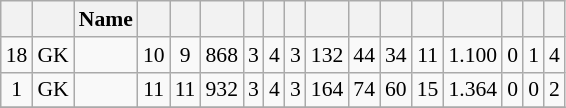<table class="wikitable sortable" style="text-align:center;font-size:90%;">
<tr>
<th scope="col"></th>
<th scope="col"></th>
<th scope="col">Name</th>
<th scope="col"></th>
<th scope="col"></th>
<th scope="col"></th>
<th scope="col"></th>
<th scope="col"></th>
<th scope="col"></th>
<th scope="col"></th>
<th scope="col"></th>
<th scope="col"></th>
<th scope="col"></th>
<th scope="col"></th>
<th scope="col"></th>
<th scope="col"></th>
<th scope="col"></th>
</tr>
<tr>
<td>18</td>
<td>GK</td>
<td></td>
<td>10</td>
<td>9</td>
<td>868</td>
<td>3</td>
<td>4</td>
<td>3</td>
<td>132</td>
<td>44</td>
<td>34</td>
<td>11</td>
<td>1.100</td>
<td>0</td>
<td>1</td>
<td>4</td>
</tr>
<tr>
<td>1</td>
<td>GK</td>
<td></td>
<td>11</td>
<td>11</td>
<td>932</td>
<td>3</td>
<td>4</td>
<td>3</td>
<td>164</td>
<td>74</td>
<td>60</td>
<td>15</td>
<td>1.364</td>
<td>0</td>
<td>0</td>
<td>2</td>
</tr>
<tr>
</tr>
</table>
